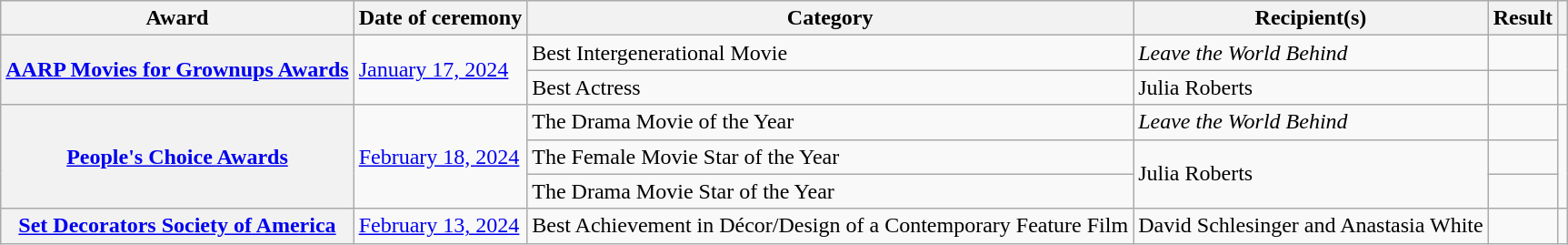<table class="wikitable sortable plainrowheaders">
<tr>
<th scope="col">Award</th>
<th scope="col">Date of ceremony</th>
<th scope="col">Category</th>
<th scope="col">Recipient(s)</th>
<th>Result</th>
<th class="unsortable" scope="col"></th>
</tr>
<tr>
<th rowspan="2" scope="row"><a href='#'>AARP Movies for Grownups Awards</a></th>
<td rowspan="2"><a href='#'>	January 17, 2024</a></td>
<td>Best Intergenerational Movie</td>
<td><em>Leave the World Behind</em></td>
<td></td>
<td rowspan="2" align="center"></td>
</tr>
<tr>
<td>Best Actress</td>
<td>Julia Roberts</td>
<td></td>
</tr>
<tr>
<th rowspan="3" scope="row"><a href='#'>People's Choice Awards</a></th>
<td rowspan="3"><a href='#'>February 18, 2024</a></td>
<td>The Drama Movie of the Year</td>
<td><em>Leave the World Behind</em></td>
<td></td>
<td rowspan="3" align="center"></td>
</tr>
<tr>
<td>The Female Movie Star of the Year</td>
<td rowspan="2">Julia Roberts</td>
<td></td>
</tr>
<tr>
<td>The Drama Movie Star of the Year</td>
<td></td>
</tr>
<tr>
<th scope="row"><a href='#'>Set Decorators Society of America</a></th>
<td><a href='#'>February 13, 2024</a></td>
<td>Best Achievement in Décor/Design of a Contemporary Feature Film</td>
<td>David Schlesinger and Anastasia White</td>
<td></td>
<td align="center"></td>
</tr>
</table>
